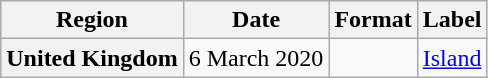<table class="wikitable plainrowheaders">
<tr>
<th>Region</th>
<th>Date</th>
<th>Format</th>
<th>Label</th>
</tr>
<tr>
<th scope="row">United Kingdom</th>
<td>6 March 2020</td>
<td></td>
<td><a href='#'>Island</a></td>
</tr>
</table>
